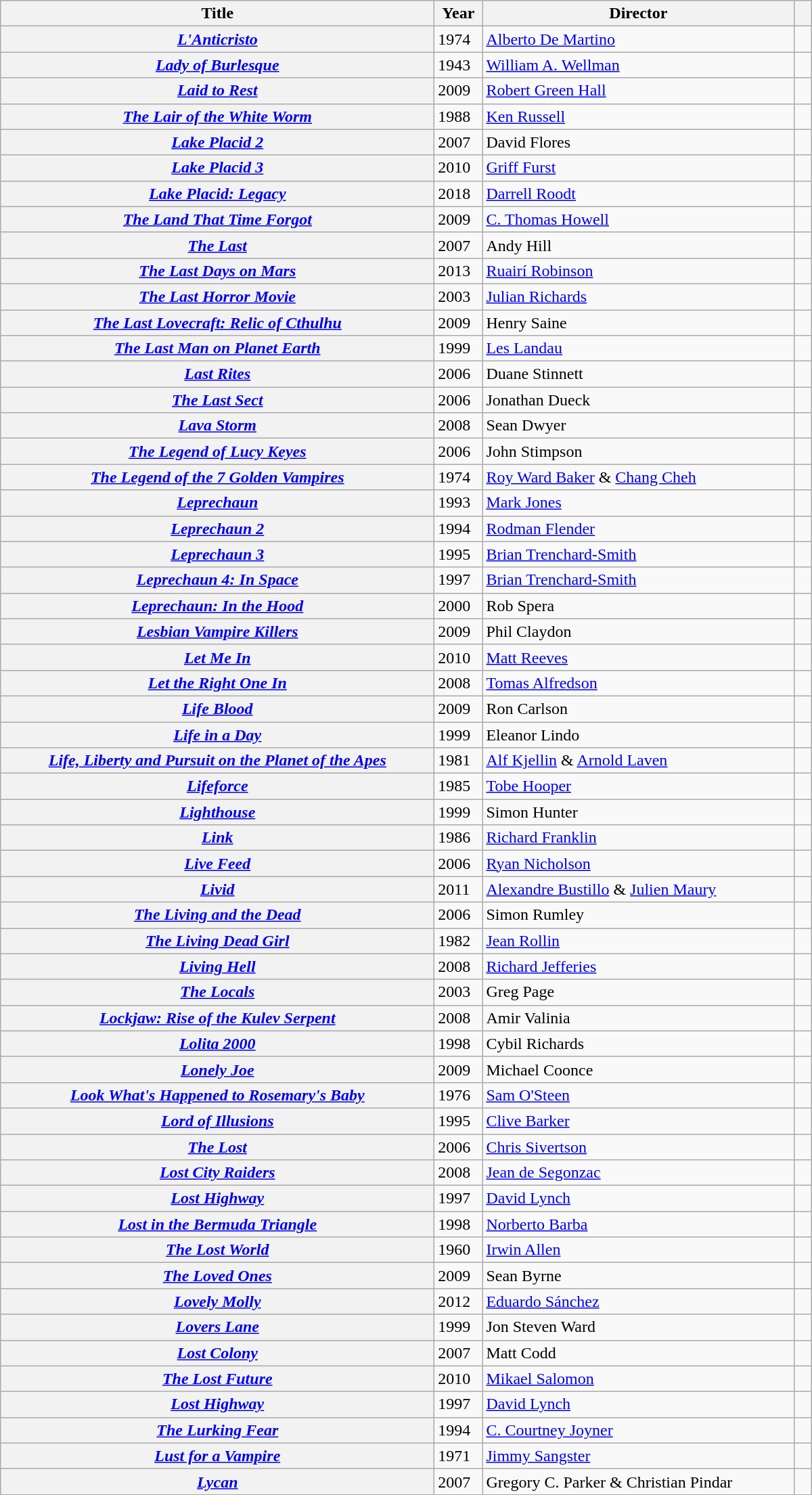<table style="width:800px;" class="wikitable plainrowheaders sortable">
<tr>
<th width="420" scope="col">Title</th>
<th width="40" scope="col">Year</th>
<th width="300" scope="col">Director</th>
<th scope="col"></th>
</tr>
<tr>
<th scope="row"><em><a href='#'>L'Anticristo</a></em></th>
<td>1974</td>
<td><a href='#'>Alberto De Martino</a></td>
<td></td>
</tr>
<tr>
<th scope="row"><em><a href='#'>Lady of Burlesque</a></em></th>
<td>1943</td>
<td><a href='#'>William A. Wellman</a></td>
<td align="center"></td>
</tr>
<tr>
<th scope="row"><em><a href='#'>Laid to Rest</a></em></th>
<td>2009</td>
<td><a href='#'>Robert Green Hall</a></td>
<td></td>
</tr>
<tr>
<th scope="row"><em><a href='#'>The Lair of the White Worm</a></em></th>
<td>1988</td>
<td><a href='#'>Ken Russell</a></td>
<td></td>
</tr>
<tr>
<th scope="row"><em><a href='#'>Lake Placid 2</a></em></th>
<td>2007</td>
<td>David Flores</td>
<td align="center"></td>
</tr>
<tr>
<th scope="row"><em><a href='#'>Lake Placid 3</a></em></th>
<td>2010</td>
<td><a href='#'>Griff Furst</a></td>
<td></td>
</tr>
<tr>
<th scope="row"><em><a href='#'>Lake Placid: Legacy</a></em></th>
<td>2018</td>
<td><a href='#'>Darrell Roodt</a></td>
<td></td>
</tr>
<tr>
<th scope="row"><em><a href='#'>The Land That Time Forgot</a></em></th>
<td>2009</td>
<td><a href='#'>C. Thomas Howell</a></td>
<td></td>
</tr>
<tr>
<th scope="row"><em><a href='#'>The Last</a></em></th>
<td>2007</td>
<td>Andy Hill</td>
<td></td>
</tr>
<tr>
<th scope="row"><em><a href='#'>The Last Days on Mars</a></em></th>
<td>2013</td>
<td><a href='#'>Ruairí Robinson</a></td>
<td align="center"></td>
</tr>
<tr>
<th scope="row"><em><a href='#'>The Last Horror Movie</a></em></th>
<td>2003</td>
<td><a href='#'>Julian Richards</a></td>
<td></td>
</tr>
<tr>
<th scope="row"><em><a href='#'>The Last Lovecraft: Relic of Cthulhu</a></em></th>
<td>2009</td>
<td>Henry Saine</td>
<td></td>
</tr>
<tr>
<th scope="row"><em><a href='#'>The Last Man on Planet Earth</a></em></th>
<td>1999</td>
<td><a href='#'>Les Landau</a></td>
<td></td>
</tr>
<tr>
<th scope="row"><em><a href='#'>Last Rites</a></em></th>
<td>2006</td>
<td>Duane Stinnett</td>
<td></td>
</tr>
<tr>
<th scope="row"><em><a href='#'>The Last Sect</a></em></th>
<td>2006</td>
<td>Jonathan Dueck</td>
<td></td>
</tr>
<tr>
<th scope="row"><em><a href='#'>Lava Storm</a></em></th>
<td>2008</td>
<td>Sean Dwyer</td>
<td></td>
</tr>
<tr>
<th scope="row"><em><a href='#'>The Legend of Lucy Keyes</a></em></th>
<td>2006</td>
<td>John Stimpson</td>
<td></td>
</tr>
<tr>
<th scope="row"><em><a href='#'>The Legend of the 7 Golden Vampires</a></em></th>
<td>1974</td>
<td><a href='#'>Roy Ward Baker</a> & <a href='#'>Chang Cheh</a></td>
<td></td>
</tr>
<tr>
<th scope="row"><em><a href='#'>Leprechaun</a></em></th>
<td>1993</td>
<td><a href='#'>Mark Jones</a></td>
<td></td>
</tr>
<tr>
<th scope="row"><em><a href='#'>Leprechaun 2</a></em></th>
<td>1994</td>
<td><a href='#'>Rodman Flender</a></td>
<td></td>
</tr>
<tr>
<th scope="row"><em><a href='#'>Leprechaun 3</a></em></th>
<td>1995</td>
<td><a href='#'>Brian Trenchard-Smith</a></td>
<td></td>
</tr>
<tr>
<th scope="row"><em><a href='#'>Leprechaun 4: In Space</a></em></th>
<td>1997</td>
<td><a href='#'>Brian Trenchard-Smith</a></td>
<td align="center"></td>
</tr>
<tr>
<th scope="row"><em><a href='#'>Leprechaun: In the Hood</a></em></th>
<td>2000</td>
<td>Rob Spera</td>
<td></td>
</tr>
<tr>
<th scope="row"><em><a href='#'>Lesbian Vampire Killers</a></em></th>
<td>2009</td>
<td>Phil Claydon</td>
<td align="center"></td>
</tr>
<tr>
<th scope="row"><em><a href='#'>Let Me In</a></em></th>
<td>2010</td>
<td><a href='#'>Matt Reeves</a></td>
<td align="center"></td>
</tr>
<tr>
<th scope="row"><em><a href='#'>Let the Right One In</a></em></th>
<td>2008</td>
<td><a href='#'>Tomas Alfredson</a></td>
<td align="center"></td>
</tr>
<tr>
<th scope="row"><em><a href='#'>Life Blood</a></em></th>
<td>2009</td>
<td>Ron Carlson</td>
<td></td>
</tr>
<tr>
<th scope="row"><em><a href='#'>Life in a Day</a></em></th>
<td>1999</td>
<td>Eleanor Lindo</td>
<td></td>
</tr>
<tr>
<th scope="row"><em><a href='#'>Life, Liberty and Pursuit on the Planet of the Apes</a></em></th>
<td>1981</td>
<td><a href='#'>Alf Kjellin</a> & <a href='#'>Arnold Laven</a></td>
<td></td>
</tr>
<tr>
<th scope="row"><em><a href='#'>Lifeforce</a></em></th>
<td>1985</td>
<td><a href='#'>Tobe Hooper</a></td>
<td></td>
</tr>
<tr>
<th scope="row"><em><a href='#'>Lighthouse</a></em></th>
<td>1999</td>
<td>Simon Hunter</td>
<td></td>
</tr>
<tr>
<th scope="row"><em><a href='#'>Link</a></em></th>
<td>1986</td>
<td><a href='#'>Richard Franklin</a></td>
<td></td>
</tr>
<tr>
<th scope="row"><em><a href='#'>Live Feed</a></em></th>
<td>2006</td>
<td><a href='#'>Ryan Nicholson</a></td>
<td></td>
</tr>
<tr>
<th scope="row"><em><a href='#'>Livid</a></em></th>
<td>2011</td>
<td><a href='#'>Alexandre Bustillo</a> & <a href='#'>Julien Maury</a></td>
<td></td>
</tr>
<tr>
<th scope="row"><em><a href='#'>The Living and the Dead</a></em></th>
<td>2006</td>
<td>Simon Rumley</td>
<td align="center"></td>
</tr>
<tr>
<th scope="row"><em><a href='#'>The Living Dead Girl</a></em></th>
<td>1982</td>
<td><a href='#'>Jean Rollin</a></td>
<td></td>
</tr>
<tr>
<th scope="row"><em><a href='#'>Living Hell</a></em></th>
<td>2008</td>
<td><a href='#'>Richard Jefferies</a></td>
<td></td>
</tr>
<tr>
<th scope="row"><em><a href='#'>The Locals</a></em></th>
<td>2003</td>
<td>Greg Page</td>
<td align="center"></td>
</tr>
<tr>
<th scope="row"><em><a href='#'>Lockjaw: Rise of the Kulev Serpent</a></em></th>
<td>2008</td>
<td>Amir Valinia</td>
<td></td>
</tr>
<tr>
<th scope="row"><em><a href='#'>Lolita 2000</a></em></th>
<td>1998</td>
<td>Cybil Richards</td>
<td></td>
</tr>
<tr>
<th scope="row"><em><a href='#'>Lonely Joe</a></em></th>
<td>2009</td>
<td>Michael Coonce</td>
<td></td>
</tr>
<tr>
<th scope="row"><em><a href='#'>Look What's Happened to Rosemary's Baby</a></em></th>
<td>1976</td>
<td><a href='#'>Sam O'Steen</a></td>
<td></td>
</tr>
<tr>
<th scope="row"><em><a href='#'>Lord of Illusions</a></em></th>
<td>1995</td>
<td><a href='#'>Clive Barker</a></td>
<td></td>
</tr>
<tr>
<th scope="row"><em><a href='#'>The Lost</a></em></th>
<td>2006</td>
<td><a href='#'>Chris Sivertson</a></td>
<td></td>
</tr>
<tr>
<th scope="row"><em><a href='#'>Lost City Raiders</a></em></th>
<td>2008</td>
<td><a href='#'>Jean de Segonzac</a></td>
<td></td>
</tr>
<tr>
<th scope="row"><em><a href='#'>Lost Highway</a></em></th>
<td>1997</td>
<td><a href='#'>David Lynch</a></td>
<td align="center"></td>
</tr>
<tr>
<th scope="row"><em><a href='#'>Lost in the Bermuda Triangle</a></em></th>
<td>1998</td>
<td><a href='#'>Norberto Barba</a></td>
<td></td>
</tr>
<tr>
<th scope="row"><em><a href='#'>The Lost World</a></em></th>
<td>1960</td>
<td><a href='#'>Irwin Allen</a></td>
<td></td>
</tr>
<tr>
<th scope="row"><em><a href='#'>The Loved Ones</a></em></th>
<td>2009</td>
<td>Sean Byrne</td>
<td align="center"></td>
</tr>
<tr>
<th scope="row"><em><a href='#'>Lovely Molly</a></em></th>
<td>2012</td>
<td><a href='#'>Eduardo Sánchez</a></td>
<td></td>
</tr>
<tr>
<th scope="row"><em><a href='#'>Lovers Lane</a></em></th>
<td>1999</td>
<td>Jon Steven Ward</td>
<td align="center"></td>
</tr>
<tr>
<th scope="row"><em><a href='#'>Lost Colony</a></em></th>
<td>2007</td>
<td>Matt Codd</td>
<td></td>
</tr>
<tr>
<th scope="row"><em><a href='#'>The Lost Future</a></em></th>
<td>2010</td>
<td><a href='#'>Mikael Salomon</a></td>
<td></td>
</tr>
<tr>
<th scope="row"><em><a href='#'>Lost Highway</a></em></th>
<td>1997</td>
<td><a href='#'>David Lynch</a></td>
<td></td>
</tr>
<tr>
<th scope="row"><em><a href='#'>The Lurking Fear</a></em></th>
<td>1994</td>
<td><a href='#'>C. Courtney Joyner</a></td>
<td></td>
</tr>
<tr>
<th scope="row"><em><a href='#'>Lust for a Vampire</a></em></th>
<td>1971</td>
<td><a href='#'>Jimmy Sangster</a></td>
<td></td>
</tr>
<tr>
<th scope="row"><em><a href='#'>Lycan</a></em></th>
<td>2007</td>
<td>Gregory C. Parker & Christian Pindar</td>
<td></td>
</tr>
</table>
